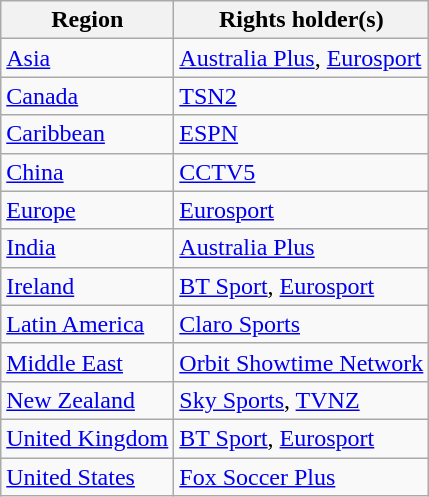<table class="wikitable">
<tr>
<th>Region</th>
<th>Rights holder(s)</th>
</tr>
<tr>
<td><a href='#'>Asia</a></td>
<td><a href='#'>Australia Plus</a>, <a href='#'>Eurosport</a></td>
</tr>
<tr>
<td><a href='#'>Canada</a></td>
<td><a href='#'>TSN2</a></td>
</tr>
<tr>
<td><a href='#'>Caribbean</a></td>
<td><a href='#'>ESPN</a></td>
</tr>
<tr>
<td><a href='#'>China</a></td>
<td><a href='#'>CCTV5</a></td>
</tr>
<tr>
<td><a href='#'>Europe</a></td>
<td><a href='#'>Eurosport</a></td>
</tr>
<tr>
<td><a href='#'>India</a></td>
<td><a href='#'>Australia Plus</a></td>
</tr>
<tr>
<td><a href='#'>Ireland</a></td>
<td><a href='#'>BT Sport</a>, <a href='#'>Eurosport</a></td>
</tr>
<tr>
<td><a href='#'>Latin America</a></td>
<td><a href='#'>Claro Sports</a></td>
</tr>
<tr>
<td><a href='#'>Middle East</a></td>
<td><a href='#'>Orbit Showtime Network</a></td>
</tr>
<tr>
<td><a href='#'>New Zealand</a></td>
<td><a href='#'>Sky Sports</a>, <a href='#'>TVNZ</a></td>
</tr>
<tr>
<td><a href='#'>United Kingdom</a></td>
<td><a href='#'>BT Sport</a>, <a href='#'>Eurosport</a></td>
</tr>
<tr>
<td><a href='#'>United States</a></td>
<td><a href='#'>Fox Soccer Plus</a></td>
</tr>
</table>
